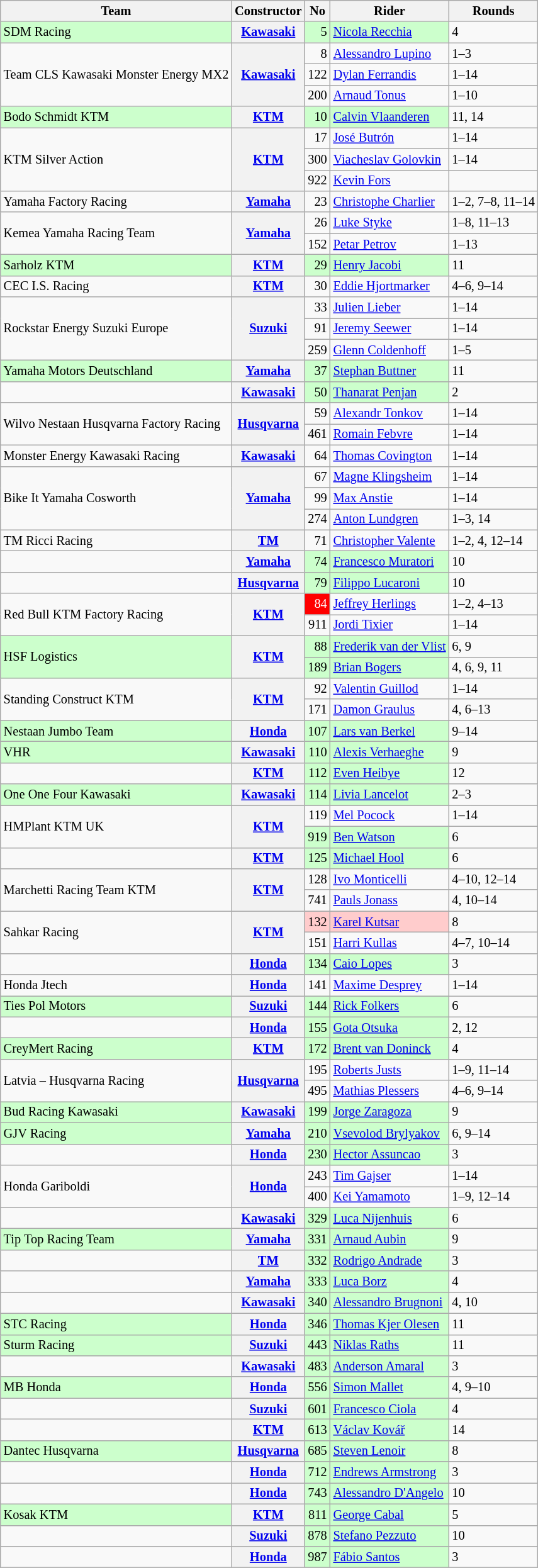<table class="wikitable" style="font-size: 85%;">
<tr>
<th>Team</th>
<th>Constructor</th>
<th>No</th>
<th>Rider</th>
<th>Rounds</th>
</tr>
<tr>
<td style="background:#ccffcc;">SDM Racing</td>
<th><a href='#'>Kawasaki</a></th>
<td style="background:#ccffcc;" align="right">5</td>
<td style="background:#ccffcc;"> <a href='#'>Nicola Recchia</a></td>
<td>4</td>
</tr>
<tr>
<td rowspan=3>Team CLS Kawasaki Monster Energy MX2</td>
<th rowspan=3><a href='#'>Kawasaki</a></th>
<td align="right">8</td>
<td> <a href='#'>Alessandro Lupino</a></td>
<td>1–3</td>
</tr>
<tr>
<td align="right">122</td>
<td> <a href='#'>Dylan Ferrandis</a></td>
<td>1–14</td>
</tr>
<tr>
<td align="right">200</td>
<td> <a href='#'>Arnaud Tonus</a></td>
<td>1–10</td>
</tr>
<tr>
<td style="background:#ccffcc;">Bodo Schmidt KTM</td>
<th><a href='#'>KTM</a></th>
<td style="background:#ccffcc;" align="right">10</td>
<td style="background:#ccffcc;"> <a href='#'>Calvin Vlaanderen</a></td>
<td>11, 14</td>
</tr>
<tr>
<td rowspan=3>KTM Silver Action</td>
<th rowspan=3><a href='#'>KTM</a></th>
<td align="right">17</td>
<td> <a href='#'>José Butrón</a></td>
<td>1–14</td>
</tr>
<tr>
<td align="right">300</td>
<td> <a href='#'>Viacheslav Golovkin</a></td>
<td>1–14</td>
</tr>
<tr>
<td align="right">922</td>
<td> <a href='#'>Kevin Fors</a></td>
<td></td>
</tr>
<tr>
<td>Yamaha Factory Racing</td>
<th><a href='#'>Yamaha</a></th>
<td align="right">23</td>
<td> <a href='#'>Christophe Charlier</a></td>
<td>1–2, 7–8, 11–14</td>
</tr>
<tr>
<td rowspan=2>Kemea Yamaha Racing Team</td>
<th rowspan=2><a href='#'>Yamaha</a></th>
<td align="right">26</td>
<td> <a href='#'>Luke Styke</a></td>
<td>1–8, 11–13</td>
</tr>
<tr>
<td align="right">152</td>
<td> <a href='#'>Petar Petrov</a></td>
<td>1–13</td>
</tr>
<tr>
<td style="background:#ccffcc;">Sarholz KTM</td>
<th><a href='#'>KTM</a></th>
<td style="background:#ccffcc;" align="right">29</td>
<td style="background:#ccffcc;"> <a href='#'>Henry Jacobi</a></td>
<td>11</td>
</tr>
<tr>
<td>CEC I.S. Racing</td>
<th><a href='#'>KTM</a></th>
<td align="right">30</td>
<td> <a href='#'>Eddie Hjortmarker</a></td>
<td>4–6, 9–14</td>
</tr>
<tr>
<td rowspan=3>Rockstar Energy Suzuki Europe</td>
<th rowspan=3><a href='#'>Suzuki</a></th>
<td align="right">33</td>
<td> <a href='#'>Julien Lieber</a></td>
<td>1–14</td>
</tr>
<tr>
<td align="right">91</td>
<td> <a href='#'>Jeremy Seewer</a></td>
<td>1–14</td>
</tr>
<tr>
<td align="right">259</td>
<td> <a href='#'>Glenn Coldenhoff</a></td>
<td>1–5</td>
</tr>
<tr>
<td style="background:#ccffcc;">Yamaha Motors Deutschland</td>
<th><a href='#'>Yamaha</a></th>
<td style="background:#ccffcc;" align="right">37</td>
<td style="background:#ccffcc;"> <a href='#'>Stephan Buttner</a></td>
<td>11</td>
</tr>
<tr>
<td></td>
<th><a href='#'>Kawasaki</a></th>
<td style="background:#ccffcc;" align="right">50</td>
<td style="background:#ccffcc;"> <a href='#'>Thanarat Penjan</a></td>
<td>2</td>
</tr>
<tr>
<td rowspan=2>Wilvo Nestaan Husqvarna Factory Racing</td>
<th rowspan=2><a href='#'>Husqvarna</a></th>
<td align="right">59</td>
<td> <a href='#'>Alexandr Tonkov</a></td>
<td>1–14</td>
</tr>
<tr>
<td align="right">461</td>
<td> <a href='#'>Romain Febvre</a></td>
<td>1–14</td>
</tr>
<tr>
<td>Monster Energy Kawasaki Racing</td>
<th><a href='#'>Kawasaki</a></th>
<td align="right">64</td>
<td> <a href='#'>Thomas Covington</a></td>
<td>1–14</td>
</tr>
<tr>
<td rowspan=3>Bike It Yamaha Cosworth</td>
<th rowspan=3><a href='#'>Yamaha</a></th>
<td align="right">67</td>
<td> <a href='#'>Magne Klingsheim</a></td>
<td>1–14</td>
</tr>
<tr>
<td align="right">99</td>
<td> <a href='#'>Max Anstie</a></td>
<td>1–14</td>
</tr>
<tr>
<td align="right">274</td>
<td> <a href='#'>Anton Lundgren</a></td>
<td>1–3, 14</td>
</tr>
<tr>
<td>TM Ricci Racing</td>
<th><a href='#'>TM</a></th>
<td align="right">71</td>
<td> <a href='#'>Christopher Valente</a></td>
<td>1–2, 4, 12–14</td>
</tr>
<tr>
<td></td>
<th><a href='#'>Yamaha</a></th>
<td style="background:#ccffcc;" align="right">74</td>
<td style="background:#ccffcc;"> <a href='#'>Francesco Muratori</a></td>
<td>10</td>
</tr>
<tr>
<td></td>
<th><a href='#'>Husqvarna</a></th>
<td style="background:#ccffcc;" align="right">79</td>
<td style="background:#ccffcc;"> <a href='#'>Filippo Lucaroni</a></td>
<td>10</td>
</tr>
<tr>
<td rowspan=2>Red Bull KTM Factory Racing</td>
<th rowspan=2><a href='#'>KTM</a></th>
<td align="right" style="background:red; color:white;">84</td>
<td> <a href='#'>Jeffrey Herlings</a></td>
<td>1–2, 4–13</td>
</tr>
<tr>
<td align="right">911</td>
<td> <a href='#'>Jordi Tixier</a></td>
<td>1–14</td>
</tr>
<tr>
<td rowspan=2 style="background:#ccffcc;">HSF Logistics</td>
<th rowspan=2><a href='#'>KTM</a></th>
<td style="background:#ccffcc;" align="right">88</td>
<td style="background:#ccffcc;"> <a href='#'>Frederik van der Vlist</a></td>
<td>6, 9</td>
</tr>
<tr>
<td style="background:#ccffcc;" align="right">189</td>
<td style="background:#ccffcc;"> <a href='#'>Brian Bogers</a></td>
<td>4, 6, 9, 11</td>
</tr>
<tr>
<td rowspan=2>Standing Construct KTM</td>
<th rowspan=2><a href='#'>KTM</a></th>
<td align="right">92</td>
<td> <a href='#'>Valentin Guillod</a></td>
<td>1–14</td>
</tr>
<tr>
<td align="right">171</td>
<td> <a href='#'>Damon Graulus</a></td>
<td>4, 6–13</td>
</tr>
<tr>
<td style="background:#ccffcc;">Nestaan Jumbo Team</td>
<th><a href='#'>Honda</a></th>
<td style="background:#ccffcc;" align="right">107</td>
<td style="background:#ccffcc;"> <a href='#'>Lars van Berkel</a></td>
<td>9–14</td>
</tr>
<tr>
<td style="background:#ccffcc;">VHR</td>
<th><a href='#'>Kawasaki</a></th>
<td style="background:#ccffcc;" align="right">110</td>
<td style="background:#ccffcc;"> <a href='#'>Alexis Verhaeghe</a></td>
<td>9</td>
</tr>
<tr>
<td></td>
<th><a href='#'>KTM</a></th>
<td style="background:#ccffcc;" align="right">112</td>
<td style="background:#ccffcc;"> <a href='#'>Even Heibye</a></td>
<td>12</td>
</tr>
<tr>
<td style="background:#ccffcc;">One One Four Kawasaki</td>
<th><a href='#'>Kawasaki</a></th>
<td style="background:#ccffcc;" align="right">114</td>
<td style="background:#ccffcc;"> <a href='#'>Livia Lancelot</a></td>
<td>2–3</td>
</tr>
<tr>
<td rowspan=2>HMPlant KTM UK</td>
<th rowspan=2><a href='#'>KTM</a></th>
<td align="right">119</td>
<td> <a href='#'>Mel Pocock</a></td>
<td>1–14</td>
</tr>
<tr>
<td style="background:#ccffcc;" align="right">919</td>
<td style="background:#ccffcc;"> <a href='#'>Ben Watson</a></td>
<td>6</td>
</tr>
<tr>
<td></td>
<th><a href='#'>KTM</a></th>
<td style="background:#ccffcc;" align="right">125</td>
<td style="background:#ccffcc;"> <a href='#'>Michael Hool</a></td>
<td>6</td>
</tr>
<tr>
<td rowspan=2>Marchetti Racing Team KTM</td>
<th rowspan=2><a href='#'>KTM</a></th>
<td align="right">128</td>
<td> <a href='#'>Ivo Monticelli</a></td>
<td>4–10, 12–14</td>
</tr>
<tr>
<td align="right">741</td>
<td> <a href='#'>Pauls Jonass</a></td>
<td>4, 10–14</td>
</tr>
<tr>
<td rowspan=2>Sahkar Racing</td>
<th rowspan=2><a href='#'>KTM</a></th>
<td style="background:#ffcccc;" align="right">132</td>
<td style="background:#ffcccc;"> <a href='#'>Karel Kutsar</a></td>
<td>8</td>
</tr>
<tr>
<td align="right">151</td>
<td> <a href='#'>Harri Kullas</a></td>
<td>4–7, 10–14</td>
</tr>
<tr>
<td></td>
<th><a href='#'>Honda</a></th>
<td style="background:#ccffcc;" align="right">134</td>
<td style="background:#ccffcc;"> <a href='#'>Caio Lopes</a></td>
<td>3</td>
</tr>
<tr>
<td>Honda Jtech</td>
<th><a href='#'>Honda</a></th>
<td align="right">141</td>
<td> <a href='#'>Maxime Desprey</a></td>
<td>1–14</td>
</tr>
<tr>
<td style="background:#ccffcc;">Ties Pol Motors</td>
<th><a href='#'>Suzuki</a></th>
<td style="background:#ccffcc;" align="right">144</td>
<td style="background:#ccffcc;"> <a href='#'>Rick Folkers</a></td>
<td>6</td>
</tr>
<tr>
<td></td>
<th><a href='#'>Honda</a></th>
<td style="background:#ccffcc;" align="right">155</td>
<td style="background:#ccffcc;"> <a href='#'>Gota Otsuka</a></td>
<td>2, 12</td>
</tr>
<tr>
<td style="background:#ccffcc;">CreyMert Racing</td>
<th><a href='#'>KTM</a></th>
<td style="background:#ccffcc;" align="right">172</td>
<td style="background:#ccffcc;"> <a href='#'>Brent van Doninck</a></td>
<td>4</td>
</tr>
<tr>
<td rowspan=2>Latvia – Husqvarna Racing</td>
<th rowspan=2><a href='#'>Husqvarna</a></th>
<td align="right">195</td>
<td> <a href='#'>Roberts Justs</a></td>
<td>1–9, 11–14</td>
</tr>
<tr>
<td align="right">495</td>
<td> <a href='#'>Mathias Plessers</a></td>
<td>4–6, 9–14</td>
</tr>
<tr>
<td style="background:#ccffcc;">Bud Racing Kawasaki</td>
<th><a href='#'>Kawasaki</a></th>
<td style="background:#ccffcc;" align="right">199</td>
<td style="background:#ccffcc;"> <a href='#'>Jorge Zaragoza</a></td>
<td>9</td>
</tr>
<tr>
<td style="background:#ccffcc;">GJV Racing</td>
<th><a href='#'>Yamaha</a></th>
<td style="background:#ccffcc;" align="right">210</td>
<td style="background:#ccffcc;"> <a href='#'>Vsevolod Brylyakov</a></td>
<td>6, 9–14</td>
</tr>
<tr>
<td></td>
<th><a href='#'>Honda</a></th>
<td style="background:#ccffcc;" align="right">230</td>
<td style="background:#ccffcc;"> <a href='#'>Hector Assuncao</a></td>
<td>3</td>
</tr>
<tr>
<td rowspan=2>Honda Gariboldi</td>
<th rowspan=2><a href='#'>Honda</a></th>
<td align="right">243</td>
<td> <a href='#'>Tim Gajser</a></td>
<td>1–14</td>
</tr>
<tr>
<td align="right">400</td>
<td> <a href='#'>Kei Yamamoto</a></td>
<td>1–9, 12–14</td>
</tr>
<tr>
<td></td>
<th><a href='#'>Kawasaki</a></th>
<td style="background:#ccffcc;" align="right">329</td>
<td style="background:#ccffcc;"> <a href='#'>Luca Nijenhuis</a></td>
<td>6</td>
</tr>
<tr>
<td style="background:#ccffcc;">Tip Top Racing Team</td>
<th><a href='#'>Yamaha</a></th>
<td style="background:#ccffcc;" align="right">331</td>
<td style="background:#ccffcc;"> <a href='#'>Arnaud Aubin</a></td>
<td>9</td>
</tr>
<tr>
<td></td>
<th><a href='#'>TM</a></th>
<td style="background:#ccffcc;" align="right">332</td>
<td style="background:#ccffcc;"> <a href='#'>Rodrigo Andrade</a></td>
<td>3</td>
</tr>
<tr>
<td></td>
<th><a href='#'>Yamaha</a></th>
<td style="background:#ccffcc;" align="right">333</td>
<td style="background:#ccffcc;"> <a href='#'>Luca Borz</a></td>
<td>4</td>
</tr>
<tr>
<td></td>
<th><a href='#'>Kawasaki</a></th>
<td style="background:#ccffcc;" align="right">340</td>
<td style="background:#ccffcc;"> <a href='#'>Alessandro Brugnoni</a></td>
<td>4, 10</td>
</tr>
<tr>
<td style="background:#ccffcc;">STC Racing</td>
<th><a href='#'>Honda</a></th>
<td style="background:#ccffcc;" align="right">346</td>
<td style="background:#ccffcc;"> <a href='#'>Thomas Kjer Olesen</a></td>
<td>11</td>
</tr>
<tr>
<td style="background:#ccffcc;">Sturm Racing</td>
<th><a href='#'>Suzuki</a></th>
<td style="background:#ccffcc;" align="right">443</td>
<td style="background:#ccffcc;"> <a href='#'>Niklas Raths</a></td>
<td>11</td>
</tr>
<tr>
<td></td>
<th><a href='#'>Kawasaki</a></th>
<td style="background:#ccffcc;" align="right">483</td>
<td style="background:#ccffcc;"> <a href='#'>Anderson Amaral</a></td>
<td>3</td>
</tr>
<tr>
<td style="background:#ccffcc;">MB Honda</td>
<th><a href='#'>Honda</a></th>
<td style="background:#ccffcc;" align="right">556</td>
<td style="background:#ccffcc;"> <a href='#'>Simon Mallet</a></td>
<td>4, 9–10</td>
</tr>
<tr>
<td></td>
<th><a href='#'>Suzuki</a></th>
<td style="background:#ccffcc;" align="right">601</td>
<td style="background:#ccffcc;"> <a href='#'>Francesco Ciola</a></td>
<td>4</td>
</tr>
<tr>
<td></td>
<th><a href='#'>KTM</a></th>
<td style="background:#ccffcc;" align="right">613</td>
<td style="background:#ccffcc;"> <a href='#'>Václav Kovář</a></td>
<td>14</td>
</tr>
<tr>
<td style="background:#ccffcc;">Dantec Husqvarna</td>
<th><a href='#'>Husqvarna</a></th>
<td style="background:#ccffcc;" align="right">685</td>
<td style="background:#ccffcc;"> <a href='#'>Steven Lenoir</a></td>
<td>8</td>
</tr>
<tr>
<td></td>
<th><a href='#'>Honda</a></th>
<td style="background:#ccffcc;" align="right">712</td>
<td style="background:#ccffcc;"> <a href='#'>Endrews Armstrong</a></td>
<td>3</td>
</tr>
<tr>
<td></td>
<th><a href='#'>Honda</a></th>
<td style="background:#ccffcc;" align="right">743</td>
<td style="background:#ccffcc;"> <a href='#'>Alessandro D'Angelo</a></td>
<td>10</td>
</tr>
<tr>
<td style="background:#ccffcc;">Kosak KTM</td>
<th><a href='#'>KTM</a></th>
<td style="background:#ccffcc;" align="right">811</td>
<td style="background:#ccffcc;"> <a href='#'>George Cabal</a></td>
<td>5</td>
</tr>
<tr>
<td></td>
<th><a href='#'>Suzuki</a></th>
<td style="background:#ccffcc;" align="right">878</td>
<td style="background:#ccffcc;"> <a href='#'>Stefano Pezzuto</a></td>
<td>10</td>
</tr>
<tr>
<td></td>
<th><a href='#'>Honda</a></th>
<td style="background:#ccffcc;" align="right">987</td>
<td style="background:#ccffcc;"> <a href='#'>Fábio Santos</a></td>
<td>3</td>
</tr>
<tr>
</tr>
</table>
